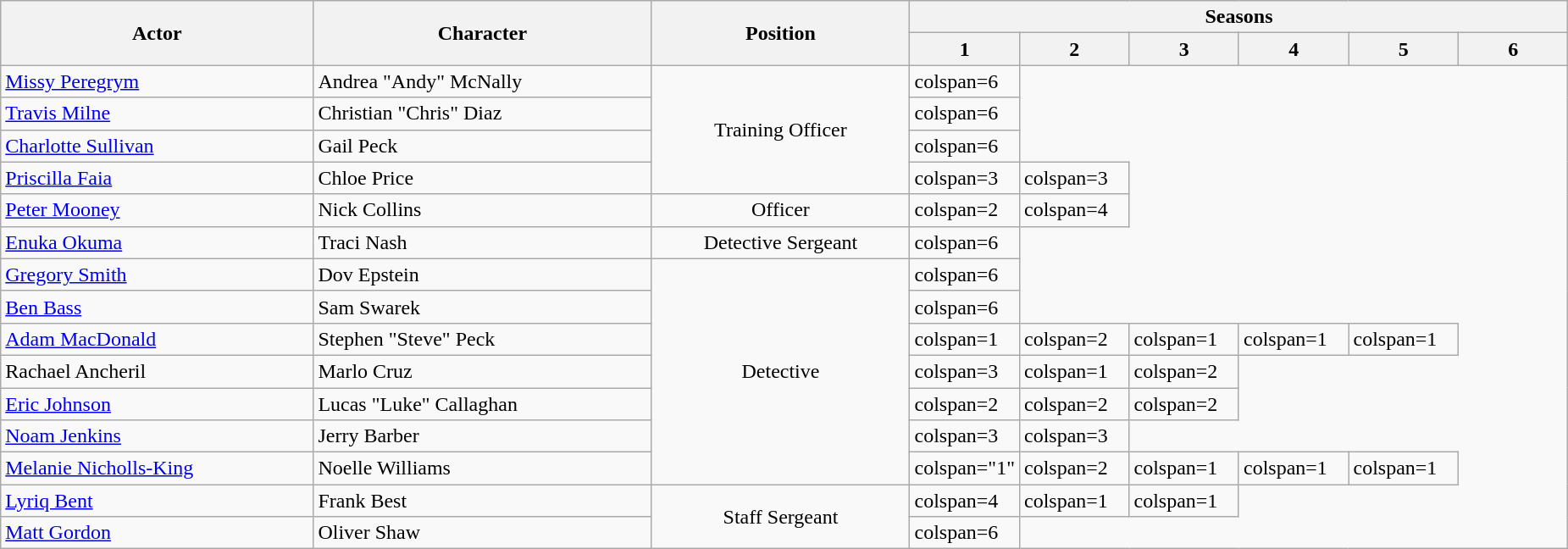<table class="wikitable sortable">
<tr>
<th rowspan=2>Actor</th>
<th rowspan=2>Character</th>
<th rowspan=2>Position</th>
<th colspan=6>Seasons</th>
</tr>
<tr>
<th class="unsortable" style="width:7%;">1</th>
<th class="unsortable" style="width:7%;">2</th>
<th class="unsortable" style="width:7%;">3</th>
<th class="unsortable" style="width:7%;">4</th>
<th class="unsortable" style="width:7%;">5</th>
<th class="unsortable" style="width:7%;">6</th>
</tr>
<tr>
<td><a href='#'>Missy Peregrym</a></td>
<td>Andrea "Andy" McNally</td>
<td align="center" rowspan=4>Training Officer</td>
<td>colspan=6 </td>
</tr>
<tr>
<td><a href='#'>Travis Milne</a></td>
<td>Christian "Chris" Diaz</td>
<td>colspan=6 </td>
</tr>
<tr>
<td><a href='#'>Charlotte Sullivan</a></td>
<td>Gail Peck</td>
<td>colspan=6 </td>
</tr>
<tr>
<td><a href='#'>Priscilla Faia</a></td>
<td>Chloe Price</td>
<td>colspan=3 </td>
<td>colspan=3 </td>
</tr>
<tr>
<td><a href='#'>Peter Mooney</a></td>
<td>Nick Collins</td>
<td align="center">Officer</td>
<td>colspan=2 </td>
<td>colspan=4 </td>
</tr>
<tr>
<td><a href='#'>Enuka Okuma</a></td>
<td>Traci Nash</td>
<td align="center">Detective Sergeant</td>
<td>colspan=6 </td>
</tr>
<tr>
<td><a href='#'>Gregory Smith</a></td>
<td>Dov Epstein</td>
<td rowspan=7 align="center">Detective</td>
<td>colspan=6 </td>
</tr>
<tr>
<td><a href='#'>Ben Bass</a></td>
<td>Sam Swarek</td>
<td>colspan=6 </td>
</tr>
<tr>
<td><a href='#'>Adam MacDonald</a></td>
<td>Stephen "Steve" Peck</td>
<td>colspan=1 </td>
<td>colspan=2 </td>
<td>colspan=1 </td>
<td>colspan=1 </td>
<td>colspan=1 </td>
</tr>
<tr>
<td>Rachael Ancheril</td>
<td>Marlo Cruz</td>
<td>colspan=3 </td>
<td>colspan=1 </td>
<td>colspan=2 </td>
</tr>
<tr>
<td><a href='#'>Eric Johnson</a></td>
<td>Lucas "Luke" Callaghan</td>
<td>colspan=2 </td>
<td>colspan=2 </td>
<td>colspan=2 </td>
</tr>
<tr>
<td><a href='#'>Noam Jenkins</a></td>
<td>Jerry Barber</td>
<td>colspan=3 </td>
<td>colspan=3 </td>
</tr>
<tr>
<td><a href='#'>Melanie Nicholls-King</a></td>
<td>Noelle Williams</td>
<td>colspan="1" </td>
<td>colspan=2 </td>
<td>colspan=1 </td>
<td>colspan=1 </td>
<td>colspan=1 </td>
</tr>
<tr>
<td><a href='#'>Lyriq Bent</a></td>
<td>Frank Best</td>
<td rowspan=2 align="center">Staff Sergeant</td>
<td>colspan=4 </td>
<td>colspan=1 </td>
<td>colspan=1 </td>
</tr>
<tr>
<td><a href='#'>Matt Gordon</a></td>
<td>Oliver Shaw</td>
<td>colspan=6 </td>
</tr>
</table>
